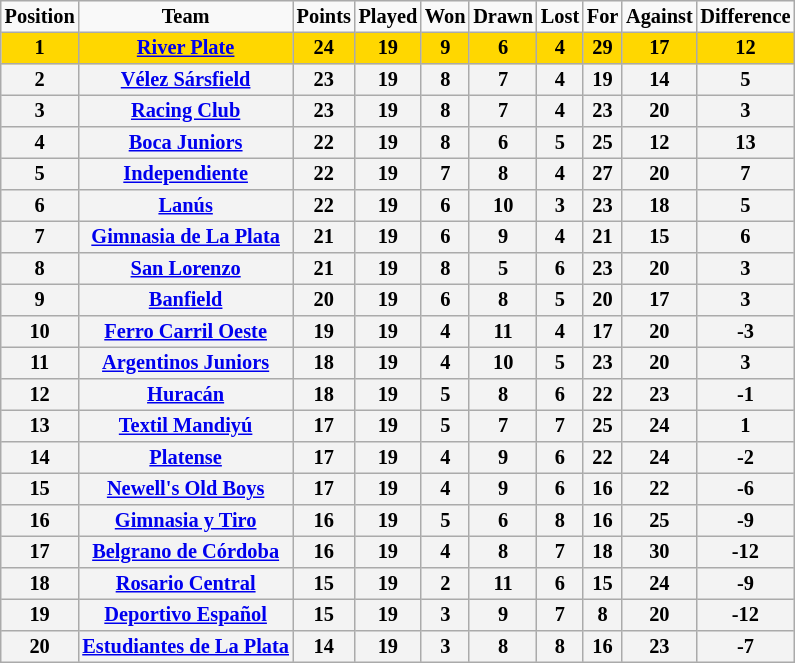<table border="2" cellpadding="2" cellspacing="0" style="margin: 0; background: #f9f9f9; border: 1px #aaa solid; border-collapse: collapse; font-size: 85%;">
<tr>
<th>Position</th>
<th>Team</th>
<th>Points</th>
<th>Played</th>
<th>Won</th>
<th>Drawn</th>
<th>Lost</th>
<th>For</th>
<th>Against</th>
<th>Difference</th>
</tr>
<tr>
<th bgcolor="gold">1</th>
<th bgcolor="gold"><a href='#'>River Plate</a></th>
<th bgcolor="gold">24</th>
<th bgcolor="gold">19</th>
<th bgcolor="gold">9</th>
<th bgcolor="gold">6</th>
<th bgcolor="gold">4</th>
<th bgcolor="gold">29</th>
<th bgcolor="gold">17</th>
<th bgcolor="gold">12</th>
</tr>
<tr>
<th bgcolor="F3F3F3">2</th>
<th bgcolor="F3F3F3"><a href='#'>Vélez Sársfield</a></th>
<th bgcolor="F3F3F3">23</th>
<th bgcolor="F3F3F3">19</th>
<th bgcolor="F3F3F3">8</th>
<th bgcolor="F3F3F3">7</th>
<th bgcolor="F3F3F3">4</th>
<th bgcolor="F3F3F3">19</th>
<th bgcolor="F3F3F3">14</th>
<th bgcolor="F3F3F3">5</th>
</tr>
<tr>
<th bgcolor="F3F3F3">3</th>
<th bgcolor="F3F3F3"><a href='#'>Racing Club</a></th>
<th bgcolor="F3F3F3">23</th>
<th bgcolor="F3F3F3">19</th>
<th bgcolor="F3F3F3">8</th>
<th bgcolor="F3F3F3">7</th>
<th bgcolor="F3F3F3">4</th>
<th bgcolor="F3F3F3">23</th>
<th bgcolor="F3F3F3">20</th>
<th bgcolor="F3F3F3">3</th>
</tr>
<tr>
<th bgcolor="F3F3F3">4</th>
<th bgcolor="F3F3F3"><a href='#'>Boca Juniors</a></th>
<th bgcolor="F3F3F3">22</th>
<th bgcolor="F3F3F3">19</th>
<th bgcolor="F3F3F3">8</th>
<th bgcolor="F3F3F3">6</th>
<th bgcolor="F3F3F3">5</th>
<th bgcolor="F3F3F3">25</th>
<th bgcolor="F3F3F3">12</th>
<th bgcolor="F3F3F3">13</th>
</tr>
<tr>
<th bgcolor="F3F3F3">5</th>
<th bgcolor="F3F3F3"><a href='#'>Independiente</a></th>
<th bgcolor="F3F3F3">22</th>
<th bgcolor="F3F3F3">19</th>
<th bgcolor="F3F3F3">7</th>
<th bgcolor="F3F3F3">8</th>
<th bgcolor="F3F3F3">4</th>
<th bgcolor="F3F3F3">27</th>
<th bgcolor="F3F3F3">20</th>
<th bgcolor="F3F3F3">7</th>
</tr>
<tr>
<th bgcolor="F3F3F3">6</th>
<th bgcolor="F3F3F3"><a href='#'>Lanús</a></th>
<th bgcolor="F3F3F3">22</th>
<th bgcolor="F3F3F3">19</th>
<th bgcolor="F3F3F3">6</th>
<th bgcolor="F3F3F3">10</th>
<th bgcolor="F3F3F3">3</th>
<th bgcolor="F3F3F3">23</th>
<th bgcolor="F3F3F3">18</th>
<th bgcolor="F3F3F3">5</th>
</tr>
<tr>
<th bgcolor="F3F3F3">7</th>
<th bgcolor="F3F3F3"><a href='#'>Gimnasia de La Plata</a></th>
<th bgcolor="F3F3F3">21</th>
<th bgcolor="F3F3F3">19</th>
<th bgcolor="F3F3F3">6</th>
<th bgcolor="F3F3F3">9</th>
<th bgcolor="F3F3F3">4</th>
<th bgcolor="F3F3F3">21</th>
<th bgcolor="F3F3F3">15</th>
<th bgcolor="F3F3F3">6</th>
</tr>
<tr>
<th bgcolor="F3F3F3">8</th>
<th bgcolor="F3F3F3"><a href='#'>San Lorenzo</a></th>
<th bgcolor="F3F3F3">21</th>
<th bgcolor="F3F3F3">19</th>
<th bgcolor="F3F3F3">8</th>
<th bgcolor="F3F3F3">5</th>
<th bgcolor="F3F3F3">6</th>
<th bgcolor="F3F3F3">23</th>
<th bgcolor="F3F3F3">20</th>
<th bgcolor="F3F3F3">3</th>
</tr>
<tr>
<th bgcolor="F3F3F3">9</th>
<th bgcolor="F3F3F3"><a href='#'>Banfield</a></th>
<th bgcolor="F3F3F3">20</th>
<th bgcolor="F3F3F3">19</th>
<th bgcolor="F3F3F3">6</th>
<th bgcolor="F3F3F3">8</th>
<th bgcolor="F3F3F3">5</th>
<th bgcolor="F3F3F3">20</th>
<th bgcolor="F3F3F3">17</th>
<th bgcolor="F3F3F3">3</th>
</tr>
<tr>
<th bgcolor="F3F3F3">10</th>
<th bgcolor="F3F3F3"><a href='#'>Ferro Carril Oeste</a></th>
<th bgcolor="F3F3F3">19</th>
<th bgcolor="F3F3F3">19</th>
<th bgcolor="F3F3F3">4</th>
<th bgcolor="F3F3F3">11</th>
<th bgcolor="F3F3F3">4</th>
<th bgcolor="F3F3F3">17</th>
<th bgcolor="F3F3F3">20</th>
<th bgcolor="F3F3F3">-3</th>
</tr>
<tr>
<th bgcolor="F3F3F3">11</th>
<th bgcolor="F3F3F3"><a href='#'>Argentinos Juniors</a></th>
<th bgcolor="F3F3F3">18</th>
<th bgcolor="F3F3F3">19</th>
<th bgcolor="F3F3F3">4</th>
<th bgcolor="F3F3F3">10</th>
<th bgcolor="F3F3F3">5</th>
<th bgcolor="F3F3F3">23</th>
<th bgcolor="F3F3F3">20</th>
<th bgcolor="F3F3F3">3</th>
</tr>
<tr>
<th bgcolor="F3F3F3">12</th>
<th bgcolor="F3F3F3"><a href='#'>Huracán</a></th>
<th bgcolor="F3F3F3">18</th>
<th bgcolor="F3F3F3">19</th>
<th bgcolor="F3F3F3">5</th>
<th bgcolor="F3F3F3">8</th>
<th bgcolor="F3F3F3">6</th>
<th bgcolor="F3F3F3">22</th>
<th bgcolor="F3F3F3">23</th>
<th bgcolor="F3F3F3">-1</th>
</tr>
<tr>
<th bgcolor="F3F3F3">13</th>
<th bgcolor="F3F3F3"><a href='#'>Textil Mandiyú</a></th>
<th bgcolor="F3F3F3">17</th>
<th bgcolor="F3F3F3">19</th>
<th bgcolor="F3F3F3">5</th>
<th bgcolor="F3F3F3">7</th>
<th bgcolor="F3F3F3">7</th>
<th bgcolor="F3F3F3">25</th>
<th bgcolor="F3F3F3">24</th>
<th bgcolor="F3F3F3">1</th>
</tr>
<tr>
<th bgcolor="F3F3F3">14</th>
<th bgcolor="F3F3F3"><a href='#'>Platense</a></th>
<th bgcolor="F3F3F3">17</th>
<th bgcolor="F3F3F3">19</th>
<th bgcolor="F3F3F3">4</th>
<th bgcolor="F3F3F3">9</th>
<th bgcolor="F3F3F3">6</th>
<th bgcolor="F3F3F3">22</th>
<th bgcolor="F3F3F3">24</th>
<th bgcolor="F3F3F3">-2</th>
</tr>
<tr>
<th bgcolor="F3F3F3">15</th>
<th bgcolor="F3F3F3"><a href='#'>Newell's Old Boys</a></th>
<th bgcolor="F3F3F3">17</th>
<th bgcolor="F3F3F3">19</th>
<th bgcolor="F3F3F3">4</th>
<th bgcolor="F3F3F3">9</th>
<th bgcolor="F3F3F3">6</th>
<th bgcolor="F3F3F3">16</th>
<th bgcolor="F3F3F3">22</th>
<th bgcolor="F3F3F3">-6</th>
</tr>
<tr>
<th bgcolor="F3F3F3">16</th>
<th bgcolor="F3F3F3"><a href='#'>Gimnasia y Tiro</a></th>
<th bgcolor="F3F3F3">16</th>
<th bgcolor="F3F3F3">19</th>
<th bgcolor="F3F3F3">5</th>
<th bgcolor="F3F3F3">6</th>
<th bgcolor="F3F3F3">8</th>
<th bgcolor="F3F3F3">16</th>
<th bgcolor="F3F3F3">25</th>
<th bgcolor="F3F3F3">-9</th>
</tr>
<tr>
<th bgcolor="F3F3F3">17</th>
<th bgcolor="F3F3F3"><a href='#'>Belgrano de Córdoba</a></th>
<th bgcolor="F3F3F3">16</th>
<th bgcolor="F3F3F3">19</th>
<th bgcolor="F3F3F3">4</th>
<th bgcolor="F3F3F3">8</th>
<th bgcolor="F3F3F3">7</th>
<th bgcolor="F3F3F3">18</th>
<th bgcolor="F3F3F3">30</th>
<th bgcolor="F3F3F3">-12</th>
</tr>
<tr>
<th bgcolor="F3F3F3">18</th>
<th bgcolor="F3F3F3"><a href='#'>Rosario Central</a></th>
<th bgcolor="F3F3F3">15</th>
<th bgcolor="F3F3F3">19</th>
<th bgcolor="F3F3F3">2</th>
<th bgcolor="F3F3F3">11</th>
<th bgcolor="F3F3F3">6</th>
<th bgcolor="F3F3F3">15</th>
<th bgcolor="F3F3F3">24</th>
<th bgcolor="F3F3F3">-9</th>
</tr>
<tr>
<th bgcolor="F3F3F3">19</th>
<th bgcolor="F3F3F3"><a href='#'>Deportivo Español</a></th>
<th bgcolor="F3F3F3">15</th>
<th bgcolor="F3F3F3">19</th>
<th bgcolor="F3F3F3">3</th>
<th bgcolor="F3F3F3">9</th>
<th bgcolor="F3F3F3">7</th>
<th bgcolor="F3F3F3">8</th>
<th bgcolor="F3F3F3">20</th>
<th bgcolor="F3F3F3">-12</th>
</tr>
<tr>
<th bgcolor="F3F3F3">20</th>
<th bgcolor="F3F3F3"><a href='#'>Estudiantes de La Plata</a></th>
<th bgcolor="F3F3F3">14</th>
<th bgcolor="F3F3F3">19</th>
<th bgcolor="F3F3F3">3</th>
<th bgcolor="F3F3F3">8</th>
<th bgcolor="F3F3F3">8</th>
<th bgcolor="F3F3F3">16</th>
<th bgcolor="F3F3F3">23</th>
<th bgcolor="F3F3F3">-7</th>
</tr>
</table>
